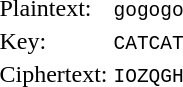<table>
<tr>
<td>Plaintext:</td>
<td><code>gogogo</code></td>
</tr>
<tr>
<td>Key:</td>
<td><code>CATCAT</code></td>
</tr>
<tr>
<td>Ciphertext:</td>
<td><code>IOZQGH</code></td>
</tr>
</table>
